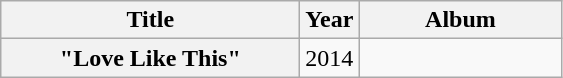<table class="wikitable plainrowheaders" style="text-align:center;">
<tr>
<th scope="col" style="width:12em;">Title</th>
<th scope="col" style="width:1em;">Year</th>
<th scope="col" style="width:8em;">Album</th>
</tr>
<tr>
<th scope="row">"Love Like This"</th>
<td>2014</td>
<td></td>
</tr>
</table>
